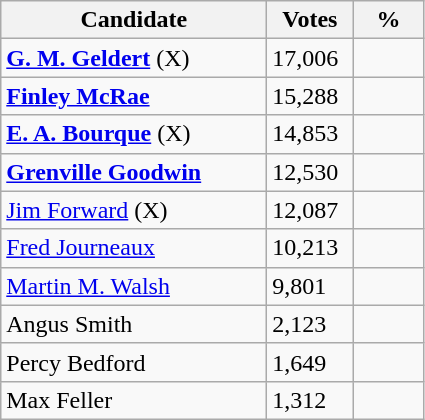<table class="wikitable">
<tr>
<th style="width: 170px">Candidate</th>
<th style="width: 50px">Votes</th>
<th style="width: 40px">%</th>
</tr>
<tr>
<td><strong><a href='#'>G. M. Geldert</a></strong> (X)</td>
<td>17,006</td>
<td></td>
</tr>
<tr>
<td><strong><a href='#'>Finley McRae</a></strong></td>
<td>15,288</td>
<td></td>
</tr>
<tr>
<td><strong><a href='#'>E. A. Bourque</a></strong> (X)</td>
<td>14,853</td>
<td></td>
</tr>
<tr>
<td><strong><a href='#'>Grenville Goodwin</a></strong></td>
<td>12,530</td>
<td></td>
</tr>
<tr>
<td><a href='#'>Jim Forward</a> (X)</td>
<td>12,087</td>
<td></td>
</tr>
<tr>
<td><a href='#'>Fred Journeaux</a></td>
<td>10,213</td>
<td></td>
</tr>
<tr>
<td><a href='#'>Martin M. Walsh</a></td>
<td>9,801</td>
<td></td>
</tr>
<tr>
<td>Angus Smith</td>
<td>2,123</td>
<td></td>
</tr>
<tr>
<td>Percy Bedford</td>
<td>1,649</td>
<td></td>
</tr>
<tr>
<td>Max Feller</td>
<td>1,312</td>
</tr>
</table>
